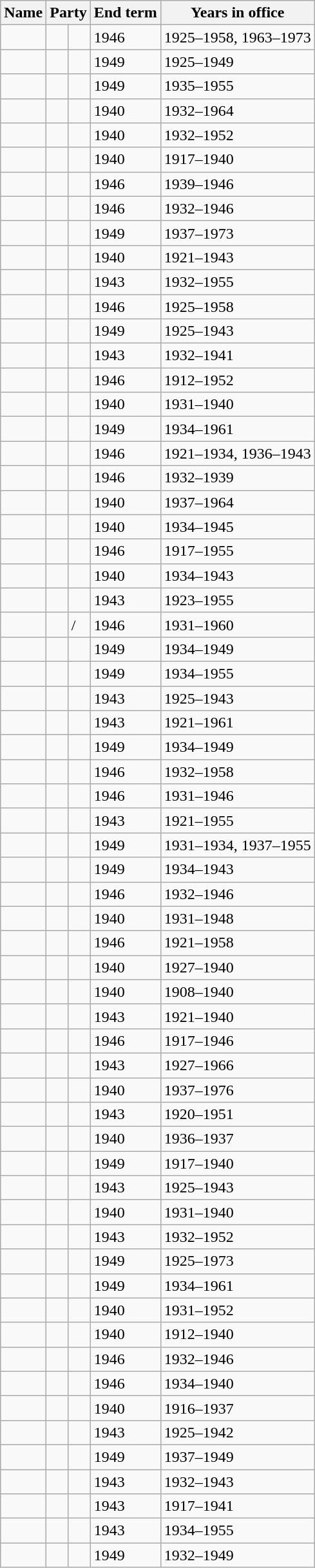<table class="wikitable sortable">
<tr>
<th>Name</th>
<th colspan=2>Party</th>
<th>End term</th>
<th>Years in office</th>
</tr>
<tr>
<td></td>
<td> </td>
<td></td>
<td>1946</td>
<td>1925–1958, 1963–1973</td>
</tr>
<tr>
<td></td>
<td> </td>
<td></td>
<td>1949</td>
<td>1925–1949</td>
</tr>
<tr>
<td></td>
<td> </td>
<td></td>
<td>1949</td>
<td>1935–1955</td>
</tr>
<tr>
<td></td>
<td> </td>
<td></td>
<td>1940</td>
<td>1932–1964</td>
</tr>
<tr>
<td></td>
<td> </td>
<td></td>
<td>1940</td>
<td>1932–1952</td>
</tr>
<tr>
<td></td>
<td> </td>
<td></td>
<td>1940</td>
<td>1917–1940</td>
</tr>
<tr>
<td></td>
<td> </td>
<td></td>
<td>1946</td>
<td>1939–1946</td>
</tr>
<tr>
<td></td>
<td> </td>
<td></td>
<td>1946</td>
<td>1932–1946</td>
</tr>
<tr>
<td></td>
<td> </td>
<td></td>
<td>1949</td>
<td>1937–1973</td>
</tr>
<tr>
<td></td>
<td> </td>
<td></td>
<td>1940</td>
<td>1921–1943</td>
</tr>
<tr>
<td></td>
<td> </td>
<td></td>
<td>1943</td>
<td>1932–1955</td>
</tr>
<tr>
<td></td>
<td> </td>
<td></td>
<td>1946</td>
<td>1925–1958</td>
</tr>
<tr>
<td></td>
<td> </td>
<td></td>
<td>1949</td>
<td>1925–1943</td>
</tr>
<tr>
<td></td>
<td> </td>
<td></td>
<td>1943</td>
<td>1932–1941</td>
</tr>
<tr>
<td></td>
<td> </td>
<td></td>
<td>1946</td>
<td>1912–1952</td>
</tr>
<tr>
<td></td>
<td> </td>
<td></td>
<td>1940</td>
<td>1931–1940</td>
</tr>
<tr>
<td></td>
<td> </td>
<td></td>
<td>1949</td>
<td>1934–1961</td>
</tr>
<tr>
<td></td>
<td> </td>
<td></td>
<td>1946</td>
<td>1921–1934, 1936–1943</td>
</tr>
<tr>
<td></td>
<td> </td>
<td></td>
<td>1946</td>
<td>1932–1939</td>
</tr>
<tr>
<td></td>
<td> </td>
<td></td>
<td>1940</td>
<td>1937–1964</td>
</tr>
<tr>
<td></td>
<td> </td>
<td></td>
<td>1940</td>
<td>1934–1945</td>
</tr>
<tr>
<td></td>
<td> </td>
<td></td>
<td>1946</td>
<td>1917–1955</td>
</tr>
<tr>
<td></td>
<td> </td>
<td></td>
<td>1940</td>
<td>1934–1943</td>
</tr>
<tr>
<td></td>
<td> </td>
<td></td>
<td>1943</td>
<td>1923–1955</td>
</tr>
<tr>
<td></td>
<td> </td>
<td> / </td>
<td>1946</td>
<td>1931–1960</td>
</tr>
<tr>
<td></td>
<td> </td>
<td></td>
<td>1949</td>
<td>1934–1949</td>
</tr>
<tr>
<td></td>
<td> </td>
<td></td>
<td>1949</td>
<td>1934–1955</td>
</tr>
<tr>
<td></td>
<td> </td>
<td></td>
<td>1943</td>
<td>1925–1943</td>
</tr>
<tr>
<td></td>
<td> </td>
<td></td>
<td>1943</td>
<td>1921–1961</td>
</tr>
<tr>
<td></td>
<td> </td>
<td></td>
<td>1949</td>
<td>1934–1949</td>
</tr>
<tr>
<td></td>
<td> </td>
<td></td>
<td>1946</td>
<td>1932–1958</td>
</tr>
<tr>
<td></td>
<td> </td>
<td></td>
<td>1946</td>
<td>1931–1946</td>
</tr>
<tr>
<td></td>
<td> </td>
<td></td>
<td>1943</td>
<td>1921–1955</td>
</tr>
<tr>
<td></td>
<td> </td>
<td></td>
<td>1949</td>
<td>1931–1934, 1937–1955</td>
</tr>
<tr>
<td></td>
<td> </td>
<td></td>
<td>1949</td>
<td>1934–1943</td>
</tr>
<tr>
<td></td>
<td> </td>
<td></td>
<td>1946</td>
<td>1932–1946</td>
</tr>
<tr>
<td></td>
<td> </td>
<td></td>
<td>1940</td>
<td>1931–1948</td>
</tr>
<tr>
<td></td>
<td> </td>
<td></td>
<td>1946</td>
<td>1921–1958</td>
</tr>
<tr>
<td></td>
<td> </td>
<td></td>
<td>1940</td>
<td>1927–1940</td>
</tr>
<tr>
<td></td>
<td> </td>
<td></td>
<td>1940</td>
<td>1908–1940</td>
</tr>
<tr>
<td></td>
<td> </td>
<td></td>
<td>1943</td>
<td>1921–1940</td>
</tr>
<tr>
<td></td>
<td> </td>
<td></td>
<td>1946</td>
<td>1917–1946</td>
</tr>
<tr>
<td></td>
<td> </td>
<td></td>
<td>1943</td>
<td>1927–1966</td>
</tr>
<tr>
<td></td>
<td> </td>
<td></td>
<td>1940</td>
<td>1937–1976</td>
</tr>
<tr>
<td></td>
<td> </td>
<td></td>
<td>1943</td>
<td>1920–1951</td>
</tr>
<tr>
<td></td>
<td> </td>
<td></td>
<td>1940</td>
<td>1936–1937</td>
</tr>
<tr>
<td></td>
<td> </td>
<td></td>
<td>1949</td>
<td>1917–1940</td>
</tr>
<tr>
<td></td>
<td> </td>
<td></td>
<td>1943</td>
<td>1925–1943</td>
</tr>
<tr>
<td></td>
<td> </td>
<td></td>
<td>1940</td>
<td>1931–1940</td>
</tr>
<tr>
<td></td>
<td> </td>
<td></td>
<td>1943</td>
<td>1932–1952</td>
</tr>
<tr>
<td></td>
<td> </td>
<td></td>
<td>1949</td>
<td>1925–1973</td>
</tr>
<tr>
<td></td>
<td> </td>
<td></td>
<td>1949</td>
<td>1934–1961</td>
</tr>
<tr>
<td></td>
<td> </td>
<td></td>
<td>1940</td>
<td>1931–1952</td>
</tr>
<tr>
<td></td>
<td> </td>
<td></td>
<td>1940</td>
<td>1912–1940</td>
</tr>
<tr>
<td></td>
<td> </td>
<td></td>
<td>1946</td>
<td>1932–1946</td>
</tr>
<tr>
<td></td>
<td> </td>
<td></td>
<td>1946</td>
<td>1934–1940</td>
</tr>
<tr>
<td></td>
<td> </td>
<td></td>
<td>1940</td>
<td>1916–1937</td>
</tr>
<tr>
<td></td>
<td> </td>
<td></td>
<td>1943</td>
<td>1925–1942</td>
</tr>
<tr>
<td></td>
<td> </td>
<td></td>
<td>1949</td>
<td>1937–1949</td>
</tr>
<tr>
<td></td>
<td> </td>
<td></td>
<td>1943</td>
<td>1932–1943</td>
</tr>
<tr>
<td></td>
<td> </td>
<td></td>
<td>1943</td>
<td>1917–1941</td>
</tr>
<tr>
<td></td>
<td> </td>
<td></td>
<td>1943</td>
<td>1934–1955</td>
</tr>
<tr>
<td></td>
<td> </td>
<td></td>
<td>1949</td>
<td>1932–1949</td>
</tr>
</table>
